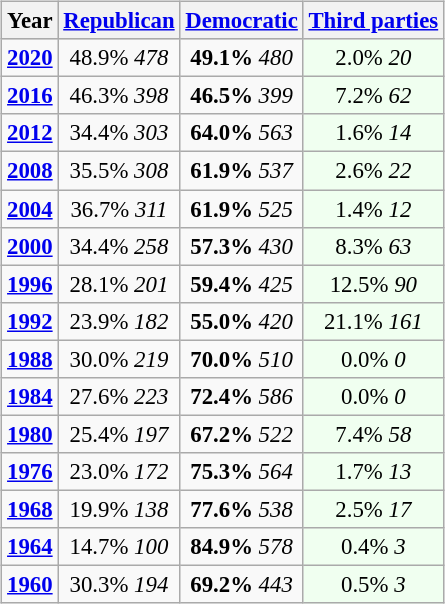<table class="wikitable" style="float:right; font-size:95%;">
<tr bgcolor=lightgrey>
<th>Year</th>
<th><a href='#'>Republican</a></th>
<th><a href='#'>Democratic</a></th>
<th><a href='#'>Third parties</a></th>
</tr>
<tr>
<td style="text-align:center;" ><strong><a href='#'>2020</a></strong></td>
<td style="text-align:center;" >48.9% <em>478</em></td>
<td style="text-align:center;" ><strong>49.1%</strong> <em>480</em></td>
<td style="text-align:center; background:honeyDew;">2.0% <em>20</em></td>
</tr>
<tr>
<td style="text-align:center;" ><strong><a href='#'>2016</a></strong></td>
<td style="text-align:center;" >46.3% <em>398</em></td>
<td style="text-align:center;" ><strong>46.5%</strong> <em>399</em></td>
<td style="text-align:center; background:honeyDew;">7.2% <em>62</em></td>
</tr>
<tr>
<td style="text-align:center;" ><strong><a href='#'>2012</a></strong></td>
<td style="text-align:center;" >34.4% <em>303</em></td>
<td style="text-align:center;" ><strong>64.0%</strong> <em>563</em></td>
<td style="text-align:center; background:honeyDew;">1.6% <em>14</em></td>
</tr>
<tr>
<td style="text-align:center;" ><strong><a href='#'>2008</a></strong></td>
<td style="text-align:center;" >35.5% <em>308</em></td>
<td style="text-align:center;" ><strong>61.9%</strong> <em>537</em></td>
<td style="text-align:center; background:honeyDew;">2.6% <em>22</em></td>
</tr>
<tr>
<td style="text-align:center;" ><strong><a href='#'>2004</a></strong></td>
<td style="text-align:center;" >36.7% <em>311</em></td>
<td style="text-align:center;" ><strong>61.9%</strong> <em>525</em></td>
<td style="text-align:center; background:honeyDew;">1.4% <em>12</em></td>
</tr>
<tr>
<td style="text-align:center;" ><strong><a href='#'>2000</a></strong></td>
<td style="text-align:center;" >34.4% <em>258</em></td>
<td style="text-align:center;" ><strong>57.3%</strong> <em>430</em></td>
<td style="text-align:center; background:honeyDew;">8.3% <em>63</em></td>
</tr>
<tr>
<td style="text-align:center;" ><strong><a href='#'>1996</a></strong></td>
<td style="text-align:center;" >28.1% <em>201</em></td>
<td style="text-align:center;" ><strong>59.4%</strong> <em>425</em></td>
<td style="text-align:center; background:honeyDew;">12.5% <em>90</em></td>
</tr>
<tr>
<td style="text-align:center;" ><strong><a href='#'>1992</a></strong></td>
<td style="text-align:center;" >23.9% <em>182</em></td>
<td style="text-align:center;" ><strong>55.0%</strong> <em>420</em></td>
<td style="text-align:center; background:honeyDew;">21.1% <em>161</em></td>
</tr>
<tr>
<td style="text-align:center;" ><strong><a href='#'>1988</a></strong></td>
<td style="text-align:center;" >30.0% <em>219</em></td>
<td style="text-align:center;" ><strong>70.0%</strong> <em>510</em></td>
<td style="text-align:center; background:honeyDew;">0.0% <em>0</em></td>
</tr>
<tr>
<td style="text-align:center;" ><strong><a href='#'>1984</a></strong></td>
<td style="text-align:center;" >27.6% <em>223</em></td>
<td style="text-align:center;" ><strong>72.4%</strong> <em>586</em></td>
<td style="text-align:center; background:honeyDew;">0.0% <em>0</em></td>
</tr>
<tr>
<td style="text-align:center;" ><strong><a href='#'>1980</a></strong></td>
<td style="text-align:center;" >25.4% <em>197</em></td>
<td style="text-align:center;" ><strong>67.2%</strong> <em>522</em></td>
<td style="text-align:center; background:honeyDew;">7.4% <em>58</em></td>
</tr>
<tr>
<td style="text-align:center;" ><strong><a href='#'>1976</a></strong></td>
<td style="text-align:center;" >23.0% <em>172</em></td>
<td style="text-align:center;" ><strong>75.3%</strong> <em>564</em></td>
<td style="text-align:center; background:honeyDew;">1.7% <em>13</em></td>
</tr>
<tr>
<td style="text-align:center;" ><strong><a href='#'>1968</a></strong></td>
<td style="text-align:center;" >19.9% <em>138</em></td>
<td style="text-align:center;" ><strong>77.6%</strong> <em>538</em></td>
<td style="text-align:center; background:honeyDew;">2.5% <em>17</em></td>
</tr>
<tr>
<td style="text-align:center;" ><strong><a href='#'>1964</a></strong></td>
<td style="text-align:center;" >14.7% <em>100</em></td>
<td style="text-align:center;" ><strong>84.9%</strong> <em>578</em></td>
<td style="text-align:center; background:honeyDew;">0.4% <em>3</em></td>
</tr>
<tr>
<td style="text-align:center;" ><strong><a href='#'>1960</a></strong></td>
<td style="text-align:center;" >30.3% <em>194</em></td>
<td style="text-align:center;" ><strong>69.2%</strong> <em>443</em></td>
<td style="text-align:center; background:honeyDew;">0.5% <em>3</em></td>
</tr>
</table>
